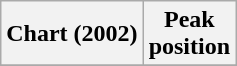<table class="wikitable">
<tr>
<th>Chart (2002)</th>
<th>Peak<br>position</th>
</tr>
<tr>
</tr>
</table>
